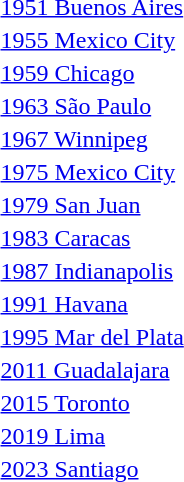<table>
<tr>
<td><a href='#'>1951 Buenos Aires</a></td>
<td></td>
<td></td>
<td></td>
</tr>
<tr>
<td><a href='#'>1955 Mexico City</a></td>
<td></td>
<td></td>
<td></td>
</tr>
<tr>
<td><a href='#'>1959 Chicago</a></td>
<td></td>
<td></td>
<td></td>
</tr>
<tr>
<td><a href='#'>1963 São Paulo</a></td>
<td></td>
<td></td>
<td></td>
</tr>
<tr>
<td><a href='#'>1967 Winnipeg</a></td>
<td></td>
<td></td>
<td></td>
</tr>
<tr>
<td><a href='#'>1975 Mexico City</a></td>
<td></td>
<td></td>
<td></td>
</tr>
<tr>
<td><a href='#'>1979 San Juan</a></td>
<td></td>
<td></td>
<td></td>
</tr>
<tr>
<td><a href='#'>1983 Caracas</a></td>
<td></td>
<td></td>
<td></td>
</tr>
<tr>
<td rowspan=2><a href='#'>1987 Indianapolis</a></td>
<td rowspan=2></td>
<td rowspan=2></td>
<td></td>
</tr>
<tr>
<td></td>
</tr>
<tr>
<td rowspan=2><a href='#'>1991 Havana</a></td>
<td rowspan=2></td>
<td rowspan=2></td>
<td></td>
</tr>
<tr>
<td></td>
</tr>
<tr>
<td><a href='#'>1995 Mar del Plata</a></td>
<td></td>
<td></td>
<td></td>
</tr>
<tr>
<td><a href='#'>2011 Guadalajara</a></td>
<td></td>
<td></td>
<td></td>
</tr>
<tr>
<td><a href='#'>2015 Toronto</a></td>
<td></td>
<td></td>
<td></td>
</tr>
<tr>
<td><a href='#'>2019 Lima</a></td>
<td></td>
<td></td>
<td></td>
</tr>
<tr>
<td><a href='#'>2023 Santiago</a></td>
<td></td>
<td></td>
<td></td>
</tr>
</table>
